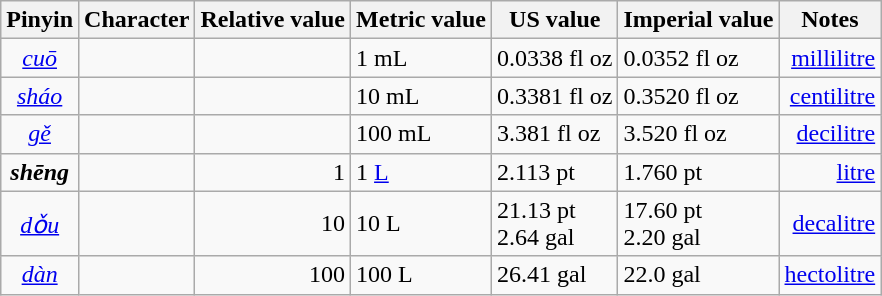<table class="wikitable">
<tr>
<th>Pinyin</th>
<th>Character</th>
<th>Relative value</th>
<th>Metric value</th>
<th>US value</th>
<th>Imperial value</th>
<th>Notes</th>
</tr>
<tr>
<td align=center><em><a href='#'>cuō</a></em></td>
<td align=right></td>
<td align=right></td>
<td align=left>1 mL</td>
<td align=left>0.0338 fl oz</td>
<td align=left>0.0352 fl oz</td>
<td align=right><a href='#'>millilitre</a></td>
</tr>
<tr>
<td align=center><em><a href='#'>sháo</a></em></td>
<td align=right></td>
<td align=right></td>
<td align=left>10 mL</td>
<td align=left>0.3381 fl oz</td>
<td align=left>0.3520 fl oz</td>
<td align=right><a href='#'>centilitre</a></td>
</tr>
<tr>
<td align=center><em><a href='#'>gě</a></em></td>
<td align=right></td>
<td align=right></td>
<td align=left>100 mL</td>
<td align=left>3.381 fl oz</td>
<td align=left>3.520 fl oz</td>
<td align=right><a href='#'>decilitre</a></td>
</tr>
<tr>
<td align=center><strong><em>shēng</em></strong></td>
<td align=right></td>
<td align=right>1</td>
<td align=left>1 <a href='#'>L</a></td>
<td align=left>2.113 pt</td>
<td align=left>1.760 pt</td>
<td align=right><a href='#'>litre</a></td>
</tr>
<tr>
<td align=center><em><a href='#'>dǒu</a></em></td>
<td align=right></td>
<td align=right>10</td>
<td align=left>10 L</td>
<td align=left>21.13 pt<br>2.64 gal</td>
<td align=left>17.60 pt<br>2.20 gal</td>
<td align=right><a href='#'>decalitre</a></td>
</tr>
<tr>
<td align=center><em><a href='#'>dàn</a></em></td>
<td align=right></td>
<td align=right>100</td>
<td align=left>100 L</td>
<td align=left>26.41 gal</td>
<td align=left>22.0 gal</td>
<td align=right><a href='#'>hectolitre</a></td>
</tr>
</table>
